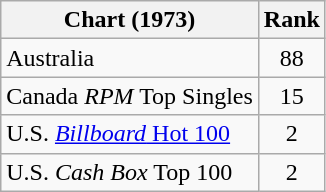<table class="wikitable sortable">
<tr>
<th align="left">Chart (1973)</th>
<th style="text-align:center;">Rank</th>
</tr>
<tr>
<td>Australia</td>
<td style="text-align:center;">88</td>
</tr>
<tr>
<td>Canada <em>RPM</em> Top Singles</td>
<td style="text-align:center;">15</td>
</tr>
<tr>
<td>U.S. <a href='#'><em>Billboard</em> Hot 100</a></td>
<td style="text-align:center;">2</td>
</tr>
<tr>
<td>U.S. <em>Cash Box</em> Top 100 </td>
<td style="text-align:center;">2</td>
</tr>
</table>
